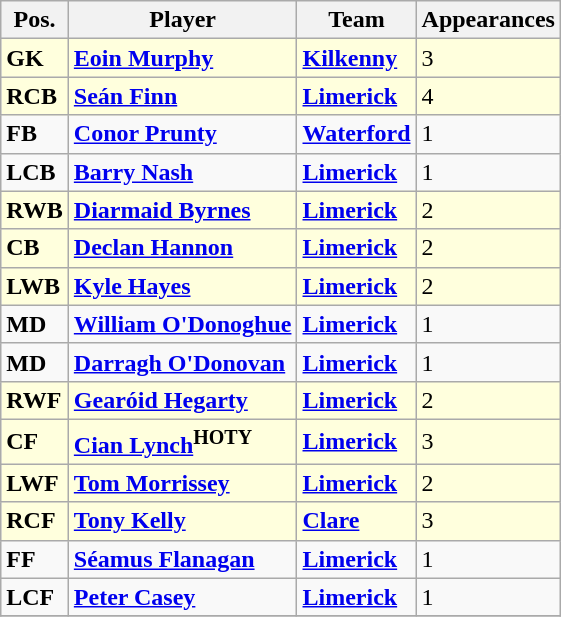<table class="wikitable">
<tr>
<th>Pos.</th>
<th>Player</th>
<th>Team</th>
<th>Appearances</th>
</tr>
<tr bgcolor=#FFFFDD>
<td><strong>GK</strong></td>
<td> <strong><a href='#'>Eoin Murphy</a></strong></td>
<td><strong><a href='#'>Kilkenny</a></strong></td>
<td>3</td>
</tr>
<tr bgcolor=#FFFFDD>
<td><strong>RCB</strong></td>
<td> <strong><a href='#'>Seán Finn</a></strong></td>
<td><strong><a href='#'>Limerick</a></strong></td>
<td>4</td>
</tr>
<tr>
<td><strong>FB</strong></td>
<td> <strong><a href='#'>Conor Prunty</a></strong></td>
<td><strong><a href='#'>Waterford</a></strong></td>
<td>1</td>
</tr>
<tr>
<td><strong>LCB</strong></td>
<td> <strong><a href='#'>Barry Nash</a></strong></td>
<td><strong><a href='#'>Limerick</a></strong></td>
<td>1</td>
</tr>
<tr bgcolor=#FFFFDD>
<td><strong>RWB</strong></td>
<td> <strong><a href='#'>Diarmaid Byrnes</a></strong></td>
<td><strong><a href='#'>Limerick</a></strong></td>
<td>2</td>
</tr>
<tr bgcolor=#FFFFDD>
<td><strong>CB</strong></td>
<td> <strong><a href='#'>Declan Hannon</a></strong></td>
<td><strong><a href='#'>Limerick</a></strong></td>
<td>2</td>
</tr>
<tr bgcolor=#FFFFDD>
<td><strong>LWB</strong></td>
<td> <strong><a href='#'>Kyle Hayes</a></strong></td>
<td><strong><a href='#'>Limerick</a></strong></td>
<td>2</td>
</tr>
<tr>
<td><strong>MD</strong></td>
<td> <strong><a href='#'>William O'Donoghue</a></strong></td>
<td><strong><a href='#'>Limerick</a></strong></td>
<td>1</td>
</tr>
<tr>
<td><strong>MD</strong></td>
<td> <strong><a href='#'>Darragh O'Donovan</a></strong></td>
<td><strong><a href='#'>Limerick</a></strong></td>
<td>1</td>
</tr>
<tr bgcolor=#FFFFDD>
<td><strong>RWF</strong></td>
<td> <strong><a href='#'>Gearóid Hegarty</a></strong></td>
<td><strong><a href='#'>Limerick</a></strong></td>
<td>2</td>
</tr>
<tr bgcolor=#FFFFDD>
<td><strong>CF</strong></td>
<td> <strong><a href='#'>Cian Lynch</a><sup>HOTY</sup></strong></td>
<td><strong><a href='#'>Limerick</a></strong></td>
<td>3</td>
</tr>
<tr bgcolor=#FFFFDD>
<td><strong>LWF</strong></td>
<td> <strong><a href='#'>Tom Morrissey</a></strong></td>
<td><strong><a href='#'>Limerick</a></strong></td>
<td>2</td>
</tr>
<tr bgcolor=#FFFFDD>
<td><strong>RCF</strong></td>
<td> <strong><a href='#'>Tony Kelly</a></strong></td>
<td><strong><a href='#'>Clare</a></strong></td>
<td>3</td>
</tr>
<tr>
<td><strong>FF</strong></td>
<td> <strong><a href='#'>Séamus Flanagan</a></strong></td>
<td><strong><a href='#'>Limerick</a></strong></td>
<td>1</td>
</tr>
<tr>
<td><strong>LCF</strong></td>
<td> <strong><a href='#'>Peter Casey</a></strong></td>
<td><strong><a href='#'>Limerick</a></strong></td>
<td>1</td>
</tr>
<tr>
</tr>
</table>
